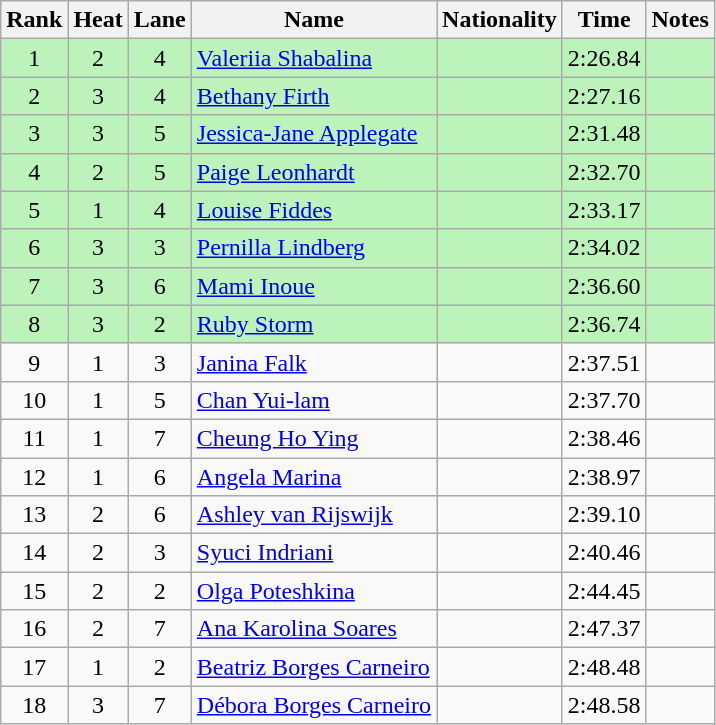<table class="wikitable sortable" style="text-align:center">
<tr>
<th>Rank</th>
<th>Heat</th>
<th>Lane</th>
<th>Name</th>
<th>Nationality</th>
<th>Time</th>
<th>Notes</th>
</tr>
<tr bgcolor=bbf3bb>
<td>1</td>
<td>2</td>
<td>4</td>
<td align=left><a href='#'>Valeriia Shabalina</a></td>
<td align=left></td>
<td>2:26.84</td>
<td></td>
</tr>
<tr bgcolor=bbf3bb>
<td>2</td>
<td>3</td>
<td>4</td>
<td align=left><a href='#'>Bethany Firth</a></td>
<td align=left></td>
<td>2:27.16</td>
<td></td>
</tr>
<tr bgcolor=bbf3bb>
<td>3</td>
<td>3</td>
<td>5</td>
<td align=left><a href='#'>Jessica-Jane Applegate</a></td>
<td align=left></td>
<td>2:31.48</td>
<td></td>
</tr>
<tr bgcolor=bbf3bb>
<td>4</td>
<td>2</td>
<td>5</td>
<td align=left><a href='#'>Paige Leonhardt</a></td>
<td align=left></td>
<td>2:32.70</td>
<td></td>
</tr>
<tr bgcolor=bbf3bb>
<td>5</td>
<td>1</td>
<td>4</td>
<td align=left><a href='#'>Louise Fiddes</a></td>
<td align=left></td>
<td>2:33.17</td>
<td></td>
</tr>
<tr bgcolor=bbf3bb>
<td>6</td>
<td>3</td>
<td>3</td>
<td align=left><a href='#'>Pernilla Lindberg</a></td>
<td align=left></td>
<td>2:34.02</td>
<td></td>
</tr>
<tr bgcolor=bbf3bb>
<td>7</td>
<td>3</td>
<td>6</td>
<td align=left><a href='#'>Mami Inoue</a></td>
<td align=left></td>
<td>2:36.60</td>
<td></td>
</tr>
<tr bgcolor=bbf3bb>
<td>8</td>
<td>3</td>
<td>2</td>
<td align=left><a href='#'>Ruby Storm</a></td>
<td align=left></td>
<td>2:36.74</td>
<td></td>
</tr>
<tr>
<td>9</td>
<td>1</td>
<td>3</td>
<td align=left><a href='#'>Janina Falk</a></td>
<td align=left></td>
<td>2:37.51</td>
<td></td>
</tr>
<tr>
<td>10</td>
<td>1</td>
<td>5</td>
<td align=left><a href='#'>Chan Yui-lam</a></td>
<td align=left></td>
<td>2:37.70</td>
<td></td>
</tr>
<tr>
<td>11</td>
<td>1</td>
<td>7</td>
<td align=left><a href='#'>Cheung Ho Ying</a></td>
<td align=left></td>
<td>2:38.46</td>
<td></td>
</tr>
<tr>
<td>12</td>
<td>1</td>
<td>6</td>
<td align=left><a href='#'>Angela Marina</a></td>
<td align=left></td>
<td>2:38.97</td>
<td></td>
</tr>
<tr>
<td>13</td>
<td>2</td>
<td>6</td>
<td align=left><a href='#'>Ashley van Rijswijk</a></td>
<td align=left></td>
<td>2:39.10</td>
<td></td>
</tr>
<tr>
<td>14</td>
<td>2</td>
<td>3</td>
<td align=left><a href='#'>Syuci Indriani</a></td>
<td align=left></td>
<td>2:40.46</td>
<td></td>
</tr>
<tr>
<td>15</td>
<td>2</td>
<td>2</td>
<td align=left><a href='#'>Olga Poteshkina</a></td>
<td align=left></td>
<td>2:44.45</td>
<td></td>
</tr>
<tr>
<td>16</td>
<td>2</td>
<td>7</td>
<td align=left><a href='#'>Ana Karolina Soares</a></td>
<td align=left></td>
<td>2:47.37</td>
<td></td>
</tr>
<tr>
<td>17</td>
<td>1</td>
<td>2</td>
<td align=left><a href='#'>Beatriz Borges Carneiro</a></td>
<td align=left></td>
<td>2:48.48</td>
<td></td>
</tr>
<tr>
<td>18</td>
<td>3</td>
<td>7</td>
<td align=left><a href='#'>Débora Borges Carneiro</a></td>
<td align=left></td>
<td>2:48.58</td>
<td></td>
</tr>
</table>
